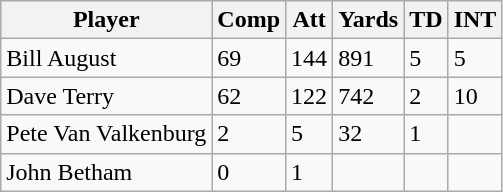<table class="wikitable">
<tr>
<th>Player</th>
<th>Comp</th>
<th>Att</th>
<th>Yards</th>
<th>TD</th>
<th>INT</th>
</tr>
<tr>
<td>Bill August</td>
<td>69</td>
<td>144</td>
<td>891</td>
<td>5</td>
<td>5</td>
</tr>
<tr>
<td>Dave Terry</td>
<td>62</td>
<td>122</td>
<td>742</td>
<td>2</td>
<td>10</td>
</tr>
<tr>
<td>Pete Van Valkenburg</td>
<td>2</td>
<td>5</td>
<td>32</td>
<td>1</td>
<td></td>
</tr>
<tr>
<td>John Betham</td>
<td>0</td>
<td>1</td>
<td></td>
<td></td>
<td></td>
</tr>
</table>
